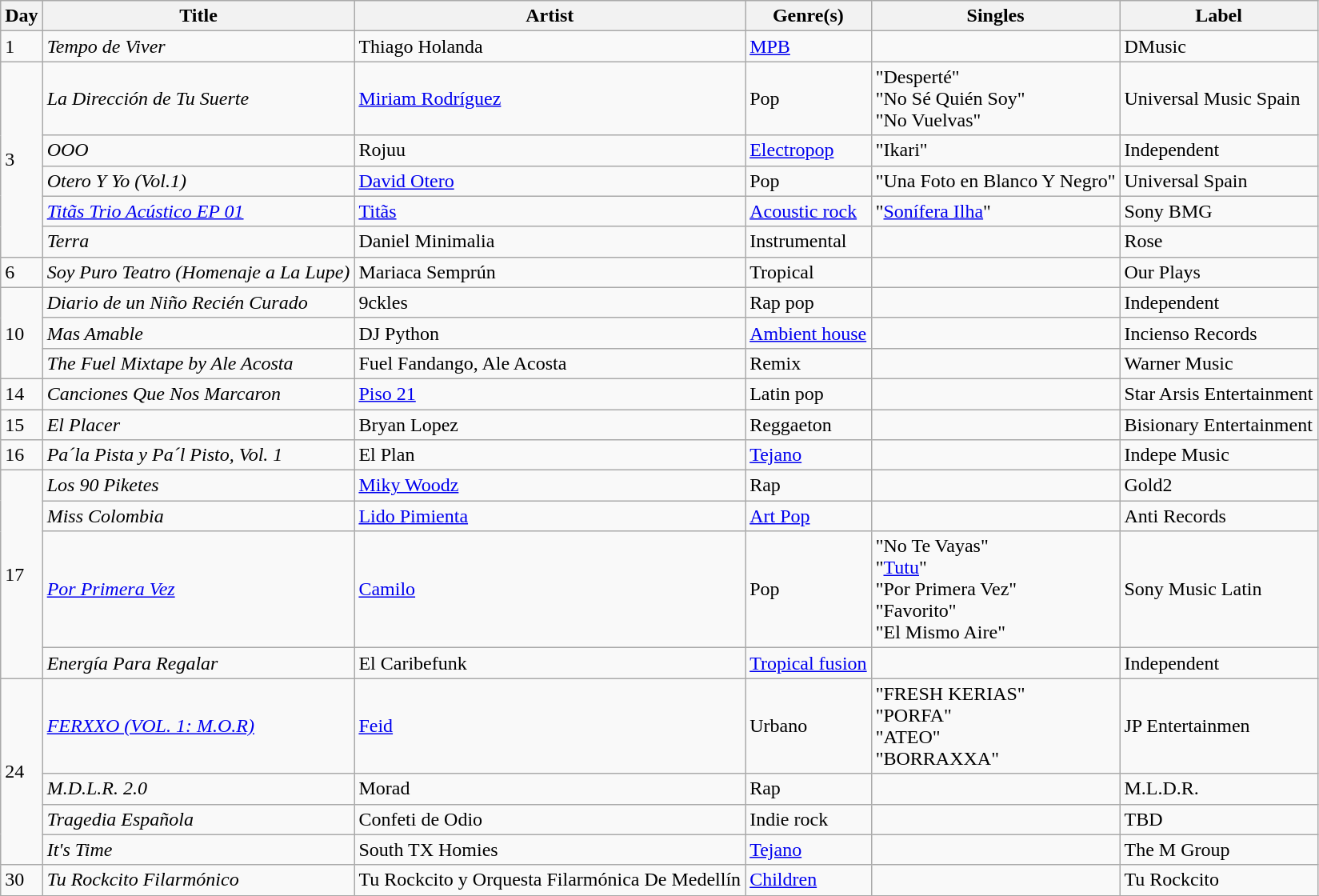<table class="wikitable sortable" style="text-align: left;">
<tr>
<th>Day</th>
<th>Title</th>
<th>Artist</th>
<th>Genre(s)</th>
<th>Singles</th>
<th>Label</th>
</tr>
<tr>
<td>1</td>
<td><em>Tempo de Viver</em></td>
<td>Thiago Holanda</td>
<td><a href='#'>MPB</a></td>
<td></td>
<td>DMusic</td>
</tr>
<tr>
<td rowspan="5">3</td>
<td><em>La Dirección de Tu Suerte</em></td>
<td><a href='#'>Miriam Rodríguez</a></td>
<td>Pop</td>
<td>"Desperté"<br>"No Sé Quién Soy"<br>"No Vuelvas"</td>
<td>Universal Music Spain</td>
</tr>
<tr>
<td><em>OOO</em></td>
<td>Rojuu</td>
<td><a href='#'>Electropop</a></td>
<td>"Ikari"</td>
<td>Independent</td>
</tr>
<tr>
<td><em>Otero Y Yo (Vol.1)</em></td>
<td><a href='#'>David Otero</a></td>
<td>Pop</td>
<td>"Una Foto en Blanco Y Negro"</td>
<td>Universal Spain</td>
</tr>
<tr>
<td><em><a href='#'>Titãs Trio Acústico EP 01</a></em></td>
<td><a href='#'>Titãs</a></td>
<td><a href='#'>Acoustic rock</a></td>
<td>"<a href='#'>Sonífera Ilha</a>"</td>
<td>Sony BMG</td>
</tr>
<tr>
<td><em>Terra</em></td>
<td>Daniel Minimalia</td>
<td>Instrumental</td>
<td></td>
<td>Rose</td>
</tr>
<tr>
<td>6</td>
<td><em>Soy Puro Teatro (Homenaje a La Lupe)</em></td>
<td>Mariaca Semprún</td>
<td>Tropical</td>
<td></td>
<td>Our Plays</td>
</tr>
<tr>
<td rowspan="3">10</td>
<td><em>Diario de un Niño Recién Curado</em></td>
<td>9ckles</td>
<td>Rap pop</td>
<td></td>
<td>Independent</td>
</tr>
<tr>
<td><em>Mas Amable</em></td>
<td>DJ Python</td>
<td><a href='#'>Ambient house</a></td>
<td></td>
<td>Incienso Records</td>
</tr>
<tr>
<td><em>The Fuel Mixtape by Ale Acosta</em></td>
<td>Fuel Fandango, Ale Acosta</td>
<td>Remix</td>
<td></td>
<td>Warner Music</td>
</tr>
<tr>
<td>14</td>
<td><em>Canciones Que Nos Marcaron</em></td>
<td><a href='#'>Piso 21</a></td>
<td>Latin pop</td>
<td></td>
<td>Star Arsis Entertainment</td>
</tr>
<tr>
<td>15</td>
<td><em>El Placer</em></td>
<td>Bryan Lopez</td>
<td>Reggaeton</td>
<td></td>
<td>Bisionary Entertainment</td>
</tr>
<tr>
<td>16</td>
<td><em>Pa´la Pista y Pa´l Pisto, Vol. 1</em></td>
<td>El Plan</td>
<td><a href='#'>Tejano</a></td>
<td></td>
<td>Indepe Music</td>
</tr>
<tr>
<td rowspan="4">17</td>
<td><em>Los 90 Piketes</em></td>
<td><a href='#'>Miky Woodz</a></td>
<td>Rap</td>
<td></td>
<td>Gold2</td>
</tr>
<tr>
<td><em>Miss Colombia</em></td>
<td><a href='#'>Lido Pimienta</a></td>
<td><a href='#'>Art Pop</a></td>
<td></td>
<td>Anti Records</td>
</tr>
<tr>
<td><em><a href='#'>Por Primera Vez</a></em></td>
<td><a href='#'>Camilo</a></td>
<td>Pop</td>
<td>"No Te Vayas"<br>"<a href='#'>Tutu</a>"<br>"Por Primera Vez"<br>"Favorito"<br>"El Mismo Aire"</td>
<td>Sony Music Latin</td>
</tr>
<tr>
<td><em>Energía Para Regalar</em></td>
<td>El Caribefunk</td>
<td><a href='#'>Tropical fusion</a></td>
<td></td>
<td>Independent</td>
</tr>
<tr>
<td rowspan="4">24</td>
<td><em><a href='#'>FERXXO (VOL. 1: M.O.R)</a></em></td>
<td><a href='#'>Feid</a></td>
<td>Urbano</td>
<td>"FRESH KERIAS"<br>"PORFA"<br>"ATEO"<br>"BORRAXXA"</td>
<td>JP Entertainmen</td>
</tr>
<tr>
<td><em>M.D.L.R. 2.0</em></td>
<td>Morad</td>
<td>Rap</td>
<td></td>
<td>M.L.D.R.</td>
</tr>
<tr>
<td><em>Tragedia Española</em></td>
<td>Confeti de Odio</td>
<td>Indie rock</td>
<td></td>
<td>TBD</td>
</tr>
<tr>
<td><em>It's Time</em></td>
<td>South TX Homies</td>
<td><a href='#'>Tejano</a></td>
<td></td>
<td>The M Group</td>
</tr>
<tr>
<td>30</td>
<td><em>Tu Rockcito Filarmónico</em></td>
<td>Tu Rockcito y Orquesta Filarmónica De Medellín</td>
<td><a href='#'>Children</a></td>
<td></td>
<td>Tu Rockcito</td>
</tr>
<tr>
</tr>
</table>
